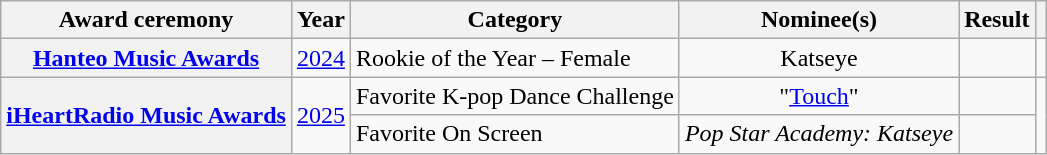<table class="wikitable sortable plainrowheaders" style="text-align:center">
<tr>
<th scope="col">Award ceremony</th>
<th scope="col">Year</th>
<th scope="col">Category</th>
<th scope="col">Nominee(s)</th>
<th scope="col">Result</th>
<th scope="col" class="unsortable"></th>
</tr>
<tr>
<th scope="row"><a href='#'>Hanteo Music Awards</a></th>
<td><a href='#'>2024</a></td>
<td style="text-align:left">Rookie of the Year – Female</td>
<td>Katseye</td>
<td></td>
<td></td>
</tr>
<tr>
<th scope="row" rowspan="2"><a href='#'>iHeartRadio Music Awards</a></th>
<td rowspan="2"><a href='#'>2025</a></td>
<td style="text-align:left">Favorite K-pop Dance Challenge</td>
<td>"<a href='#'>Touch</a>"</td>
<td></td>
<td rowspan="2"></td>
</tr>
<tr>
<td style="text-align:left">Favorite On Screen</td>
<td><em>Pop Star Academy: Katseye</em></td>
<td></td>
</tr>
</table>
